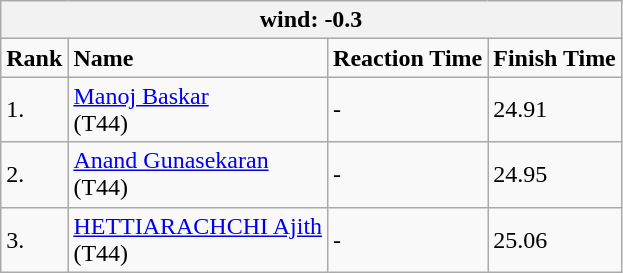<table class="wikitable">
<tr>
<th colspan="4">wind: -0.3</th>
</tr>
<tr>
<td><strong>Rank</strong></td>
<td><strong>Name</strong></td>
<td><strong>Reaction Time</strong></td>
<td><strong>Finish Time</strong></td>
</tr>
<tr>
<td>1.</td>
<td><a href='#'>Manoj Baskar</a><br>(T44)<br></td>
<td>-</td>
<td>24.91</td>
</tr>
<tr>
<td>2.</td>
<td><a href='#'>Anand Gunasekaran</a><br>(T44)<br></td>
<td>-</td>
<td>24.95</td>
</tr>
<tr>
<td>3.</td>
<td><a href='#'>HETTIARACHCHI Ajith</a><br>(T44)<br></td>
<td>-</td>
<td>25.06</td>
</tr>
</table>
